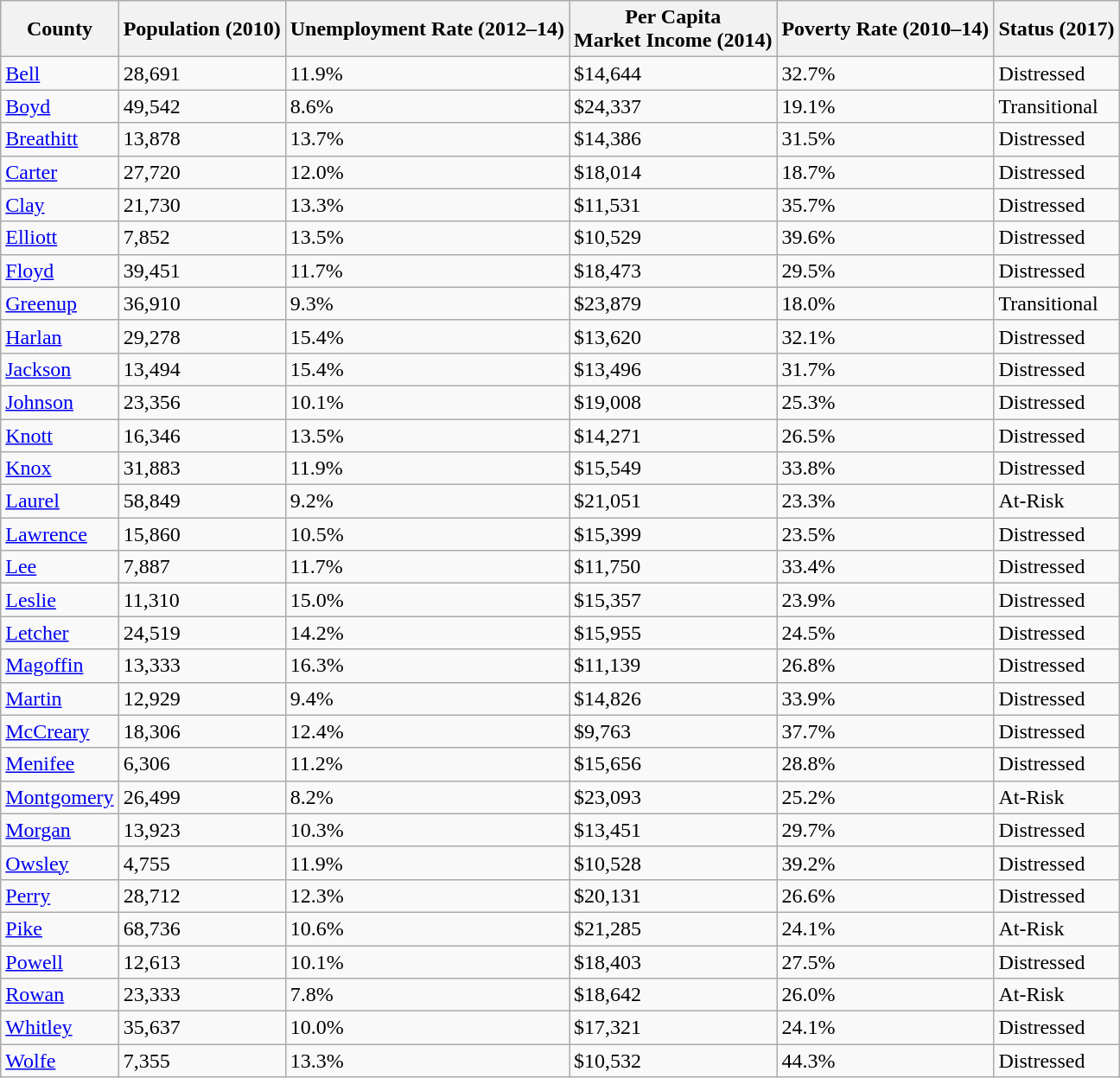<table class="wikitable sortable">
<tr>
<th>County</th>
<th>Population (2010)</th>
<th>Unemployment Rate (2012–14)</th>
<th>Per Capita<br>Market Income (2014)</th>
<th>Poverty Rate (2010–14)</th>
<th>Status (2017)</th>
</tr>
<tr>
<td><a href='#'>Bell</a></td>
<td>28,691</td>
<td>11.9%</td>
<td>$14,644</td>
<td>32.7%</td>
<td>Distressed</td>
</tr>
<tr>
<td><a href='#'>Boyd</a></td>
<td>49,542</td>
<td>8.6%</td>
<td>$24,337</td>
<td>19.1%</td>
<td>Transitional</td>
</tr>
<tr>
<td><a href='#'>Breathitt</a></td>
<td>13,878</td>
<td>13.7%</td>
<td>$14,386</td>
<td>31.5%</td>
<td>Distressed</td>
</tr>
<tr>
<td><a href='#'>Carter</a></td>
<td>27,720</td>
<td>12.0%</td>
<td>$18,014</td>
<td>18.7%</td>
<td>Distressed</td>
</tr>
<tr>
<td><a href='#'>Clay</a></td>
<td>21,730</td>
<td>13.3%</td>
<td>$11,531</td>
<td>35.7%</td>
<td>Distressed</td>
</tr>
<tr>
<td><a href='#'>Elliott</a></td>
<td>7,852</td>
<td>13.5%</td>
<td>$10,529</td>
<td>39.6%</td>
<td>Distressed</td>
</tr>
<tr>
<td><a href='#'>Floyd</a></td>
<td>39,451</td>
<td>11.7%</td>
<td>$18,473</td>
<td>29.5%</td>
<td>Distressed</td>
</tr>
<tr>
<td><a href='#'>Greenup</a></td>
<td>36,910</td>
<td>9.3%</td>
<td>$23,879</td>
<td>18.0%</td>
<td>Transitional</td>
</tr>
<tr>
<td><a href='#'>Harlan</a></td>
<td>29,278</td>
<td>15.4%</td>
<td>$13,620</td>
<td>32.1%</td>
<td>Distressed</td>
</tr>
<tr>
<td><a href='#'>Jackson</a></td>
<td>13,494</td>
<td>15.4%</td>
<td>$13,496</td>
<td>31.7%</td>
<td>Distressed</td>
</tr>
<tr>
<td><a href='#'>Johnson</a></td>
<td>23,356</td>
<td>10.1%</td>
<td>$19,008</td>
<td>25.3%</td>
<td>Distressed</td>
</tr>
<tr>
<td><a href='#'>Knott</a></td>
<td>16,346</td>
<td>13.5%</td>
<td>$14,271</td>
<td>26.5%</td>
<td>Distressed</td>
</tr>
<tr>
<td><a href='#'>Knox</a></td>
<td>31,883</td>
<td>11.9%</td>
<td>$15,549</td>
<td>33.8%</td>
<td>Distressed</td>
</tr>
<tr>
<td><a href='#'>Laurel</a></td>
<td>58,849</td>
<td>9.2%</td>
<td>$21,051</td>
<td>23.3%</td>
<td>At-Risk</td>
</tr>
<tr>
<td><a href='#'>Lawrence</a></td>
<td>15,860</td>
<td>10.5%</td>
<td>$15,399</td>
<td>23.5%</td>
<td>Distressed</td>
</tr>
<tr>
<td><a href='#'>Lee</a></td>
<td>7,887</td>
<td>11.7%</td>
<td>$11,750</td>
<td>33.4%</td>
<td>Distressed</td>
</tr>
<tr>
<td><a href='#'>Leslie</a></td>
<td>11,310</td>
<td>15.0%</td>
<td>$15,357</td>
<td>23.9%</td>
<td>Distressed</td>
</tr>
<tr>
<td><a href='#'>Letcher</a></td>
<td>24,519</td>
<td>14.2%</td>
<td>$15,955</td>
<td>24.5%</td>
<td>Distressed</td>
</tr>
<tr>
<td><a href='#'>Magoffin</a></td>
<td>13,333</td>
<td>16.3%</td>
<td>$11,139</td>
<td>26.8%</td>
<td>Distressed</td>
</tr>
<tr>
<td><a href='#'>Martin</a></td>
<td>12,929</td>
<td>9.4%</td>
<td>$14,826</td>
<td>33.9%</td>
<td>Distressed</td>
</tr>
<tr>
<td><a href='#'>McCreary</a></td>
<td>18,306</td>
<td>12.4%</td>
<td>$9,763</td>
<td>37.7%</td>
<td>Distressed</td>
</tr>
<tr>
<td><a href='#'>Menifee</a></td>
<td>6,306</td>
<td>11.2%</td>
<td>$15,656</td>
<td>28.8%</td>
<td>Distressed</td>
</tr>
<tr>
<td><a href='#'>Montgomery</a></td>
<td>26,499</td>
<td>8.2%</td>
<td>$23,093</td>
<td>25.2%</td>
<td>At-Risk</td>
</tr>
<tr>
<td><a href='#'>Morgan</a></td>
<td>13,923</td>
<td>10.3%</td>
<td>$13,451</td>
<td>29.7%</td>
<td>Distressed</td>
</tr>
<tr>
<td><a href='#'>Owsley</a></td>
<td>4,755</td>
<td>11.9%</td>
<td>$10,528</td>
<td>39.2%</td>
<td>Distressed</td>
</tr>
<tr>
<td><a href='#'>Perry</a></td>
<td>28,712</td>
<td>12.3%</td>
<td>$20,131</td>
<td>26.6%</td>
<td>Distressed</td>
</tr>
<tr>
<td><a href='#'>Pike</a></td>
<td>68,736</td>
<td>10.6%</td>
<td>$21,285</td>
<td>24.1%</td>
<td>At-Risk</td>
</tr>
<tr>
<td><a href='#'>Powell</a></td>
<td>12,613</td>
<td>10.1%</td>
<td>$18,403</td>
<td>27.5%</td>
<td>Distressed</td>
</tr>
<tr>
<td><a href='#'>Rowan</a></td>
<td>23,333</td>
<td>7.8%</td>
<td>$18,642</td>
<td>26.0%</td>
<td>At-Risk</td>
</tr>
<tr>
<td><a href='#'>Whitley</a></td>
<td>35,637</td>
<td>10.0%</td>
<td>$17,321</td>
<td>24.1%</td>
<td>Distressed</td>
</tr>
<tr>
<td><a href='#'>Wolfe</a></td>
<td>7,355</td>
<td>13.3%</td>
<td>$10,532</td>
<td>44.3%</td>
<td>Distressed</td>
</tr>
</table>
